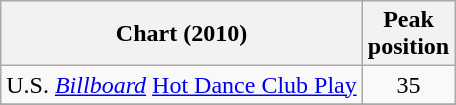<table class="wikitable">
<tr>
<th>Chart (2010)</th>
<th>Peak<br>position</th>
</tr>
<tr>
<td>U.S. <em><a href='#'>Billboard</a></em> <a href='#'>Hot Dance Club Play</a></td>
<td align="center">35</td>
</tr>
<tr>
</tr>
</table>
